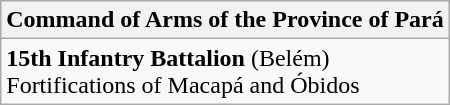<table class="wikitable mw-collapsible mw-collapsed">
<tr>
<th><strong>Command of Arms of the Province of Pará</strong></th>
</tr>
<tr>
<td><strong>15th Infantry Battalion</strong> (Belém)<br>Fortifications of Macapá and Óbidos</td>
</tr>
</table>
